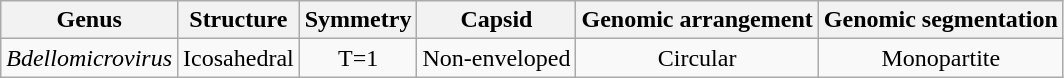<table class="wikitable sortable" style="text-align:center">
<tr>
<th>Genus</th>
<th>Structure</th>
<th>Symmetry</th>
<th>Capsid</th>
<th>Genomic arrangement</th>
<th>Genomic segmentation</th>
</tr>
<tr>
<td><em>Bdellomicrovirus</em></td>
<td>Icosahedral</td>
<td>T=1</td>
<td>Non-enveloped</td>
<td>Circular</td>
<td>Monopartite</td>
</tr>
</table>
